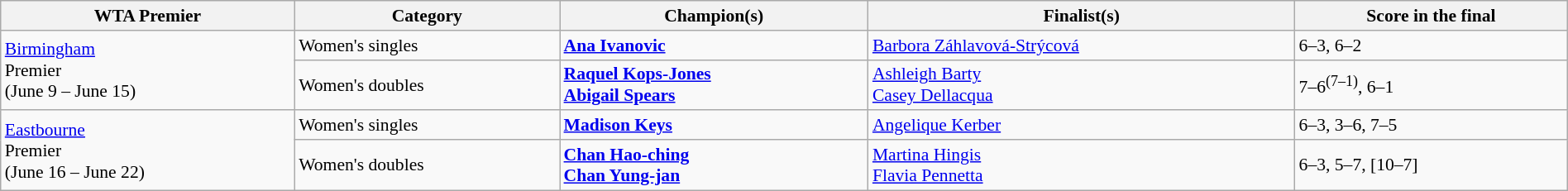<table class="wikitable"  style="font-size:90%; width:100%;">
<tr>
<th>WTA Premier</th>
<th>Category</th>
<th>Champion(s)</th>
<th>Finalist(s)</th>
<th>Score in the final</th>
</tr>
<tr>
<td rowspan="2"><a href='#'>Birmingham</a><br>Premier<br>(June 9 – June 15)</td>
<td>Women's singles</td>
<td> <strong><a href='#'>Ana Ivanovic</a></strong></td>
<td> <a href='#'>Barbora Záhlavová-Strýcová</a></td>
<td>6–3, 6–2</td>
</tr>
<tr>
<td>Women's doubles</td>
<td> <strong><a href='#'>Raquel Kops-Jones</a></strong> <br> <strong><a href='#'>Abigail Spears</a></strong></td>
<td> <a href='#'>Ashleigh Barty</a>  <br> <a href='#'>Casey Dellacqua</a></td>
<td>7–6<sup>(7–1)</sup>, 6–1</td>
</tr>
<tr>
<td rowspan="2"><a href='#'>Eastbourne</a><br>Premier <br>(June 16 – June 22)</td>
<td>Women's singles</td>
<td> <strong><a href='#'>Madison Keys</a></strong></td>
<td> <a href='#'>Angelique Kerber</a></td>
<td>6–3, 3–6, 7–5</td>
</tr>
<tr>
<td>Women's doubles</td>
<td> <strong><a href='#'>Chan Hao-ching</a></strong> <br> <strong><a href='#'>Chan Yung-jan</a></strong></td>
<td> <a href='#'>Martina Hingis</a>  <br> <a href='#'>Flavia Pennetta</a></td>
<td>6–3, 5–7, [10–7]</td>
</tr>
</table>
